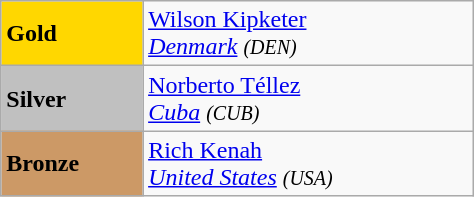<table class="wikitable" width=25%>
<tr>
<td bgcolor="gold"><strong>Gold</strong></td>
<td> <a href='#'>Wilson Kipketer</a><br><em><a href='#'>Denmark</a> <small>(DEN)</small></em></td>
</tr>
<tr>
<td bgcolor="silver"><strong>Silver</strong></td>
<td> <a href='#'>Norberto Téllez</a><br><em><a href='#'>Cuba</a> <small>(CUB)</small></em></td>
</tr>
<tr>
<td bgcolor="CC9966"><strong>Bronze</strong></td>
<td> <a href='#'>Rich Kenah</a><br><em><a href='#'>United States</a> <small>(USA)</small></em></td>
</tr>
</table>
